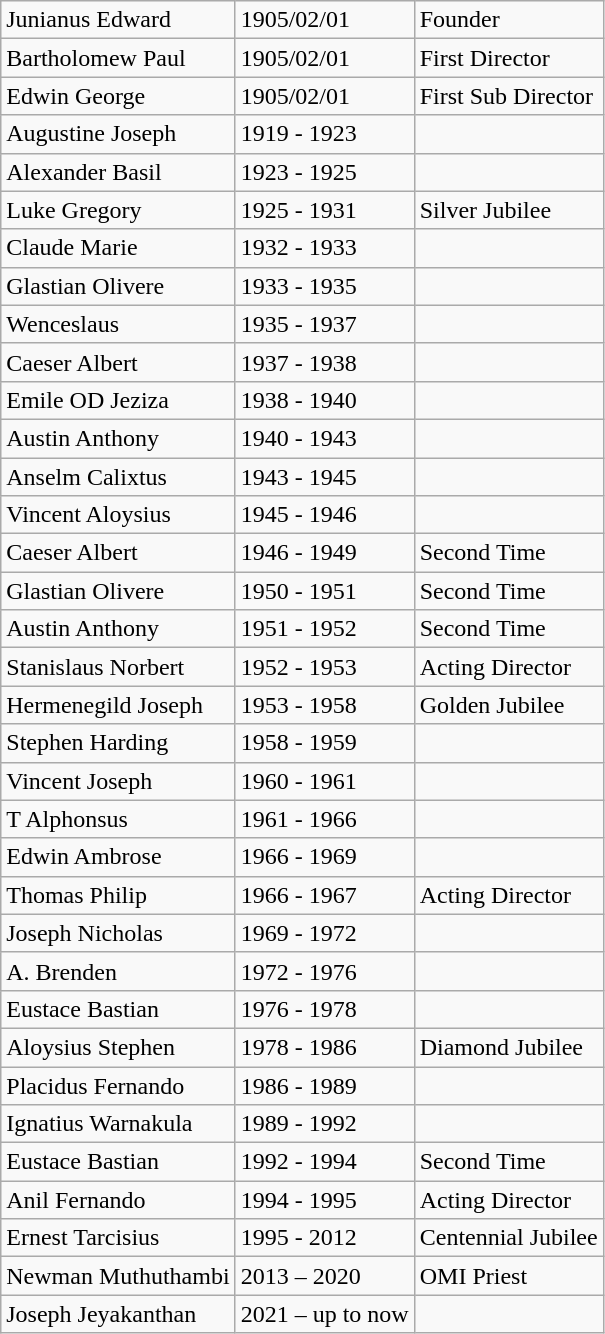<table class=wikitable>
<tr>
<td>Junianus Edward</td>
<td>1905/02/01</td>
<td>Founder</td>
</tr>
<tr>
<td>Bartholomew Paul</td>
<td>1905/02/01</td>
<td>First Director</td>
</tr>
<tr>
<td>Edwin George</td>
<td>1905/02/01</td>
<td>First Sub Director</td>
</tr>
<tr>
<td>Augustine Joseph</td>
<td>1919 - 1923</td>
<td></td>
</tr>
<tr>
<td>Alexander Basil</td>
<td>1923 - 1925</td>
<td></td>
</tr>
<tr>
<td>Luke Gregory</td>
<td>1925 - 1931</td>
<td>Silver Jubilee</td>
</tr>
<tr>
<td>Claude Marie</td>
<td>1932 - 1933</td>
<td></td>
</tr>
<tr>
<td>Glastian Olivere</td>
<td>1933 - 1935</td>
<td></td>
</tr>
<tr>
<td>Wenceslaus</td>
<td>1935 - 1937</td>
<td></td>
</tr>
<tr>
<td>Caeser Albert</td>
<td>1937 - 1938</td>
<td></td>
</tr>
<tr>
<td>Emile OD Jeziza</td>
<td>1938 - 1940</td>
<td></td>
</tr>
<tr>
<td>Austin Anthony</td>
<td>1940 - 1943</td>
<td></td>
</tr>
<tr>
<td>Anselm Calixtus</td>
<td>1943 - 1945</td>
<td></td>
</tr>
<tr>
<td>Vincent Aloysius</td>
<td>1945 - 1946</td>
<td></td>
</tr>
<tr>
<td>Caeser Albert</td>
<td>1946 - 1949</td>
<td>Second Time</td>
</tr>
<tr>
<td>Glastian Olivere</td>
<td>1950 - 1951</td>
<td>Second Time</td>
</tr>
<tr>
<td>Austin Anthony</td>
<td>1951 - 1952</td>
<td>Second Time</td>
</tr>
<tr>
<td>Stanislaus Norbert</td>
<td>1952 - 1953</td>
<td>Acting Director</td>
</tr>
<tr>
<td>Hermenegild Joseph</td>
<td>1953 - 1958</td>
<td>Golden Jubilee</td>
</tr>
<tr>
<td>Stephen Harding</td>
<td>1958 - 1959</td>
<td></td>
</tr>
<tr>
<td>Vincent Joseph</td>
<td>1960 - 1961</td>
<td></td>
</tr>
<tr>
<td>T Alphonsus</td>
<td>1961 - 1966</td>
<td></td>
</tr>
<tr>
<td>Edwin Ambrose</td>
<td>1966 - 1969</td>
<td></td>
</tr>
<tr>
<td>Thomas Philip</td>
<td>1966 - 1967</td>
<td>Acting Director</td>
</tr>
<tr>
<td>Joseph Nicholas</td>
<td>1969 - 1972</td>
<td></td>
</tr>
<tr>
<td>A. Brenden</td>
<td>1972 - 1976</td>
<td></td>
</tr>
<tr>
<td>Eustace Bastian</td>
<td>1976 - 1978</td>
<td></td>
</tr>
<tr>
<td>Aloysius Stephen</td>
<td>1978 - 1986</td>
<td>Diamond Jubilee</td>
</tr>
<tr>
<td>Placidus Fernando</td>
<td>1986 - 1989</td>
<td></td>
</tr>
<tr>
<td>Ignatius Warnakula</td>
<td>1989 - 1992</td>
<td></td>
</tr>
<tr>
<td>Eustace Bastian</td>
<td>1992 - 1994</td>
<td>Second Time</td>
</tr>
<tr>
<td>Anil Fernando</td>
<td>1994 - 1995</td>
<td>Acting Director</td>
</tr>
<tr>
<td>Ernest Tarcisius</td>
<td>1995 - 2012</td>
<td>Centennial Jubilee</td>
</tr>
<tr>
<td>Newman Muthuthambi</td>
<td>2013 – 2020</td>
<td>OMI  Priest</td>
</tr>
<tr>
<td>Joseph Jeyakanthan</td>
<td>2021 – up to now</td>
<td></td>
</tr>
</table>
